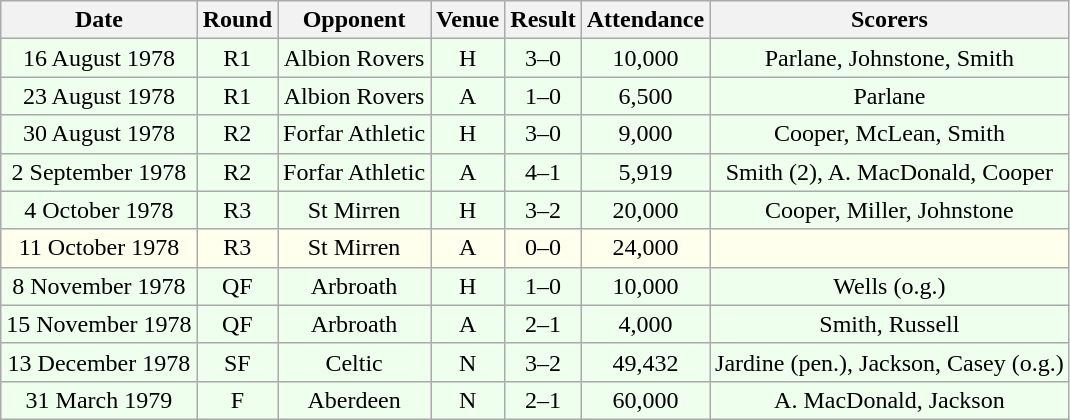<table class="wikitable sortable" style="font-size:100%; text-align:center">
<tr>
<th>Date</th>
<th>Round</th>
<th>Opponent</th>
<th>Venue</th>
<th>Result</th>
<th>Attendance</th>
<th>Scorers</th>
</tr>
<tr bgcolor = "#EEFFEE">
<td>16 August 1978</td>
<td>R1</td>
<td>Albion Rovers</td>
<td>H</td>
<td>3–0</td>
<td>10,000</td>
<td>Parlane, Johnstone, Smith</td>
</tr>
<tr bgcolor = "#EEFFEE">
<td>23 August 1978</td>
<td>R1</td>
<td>Albion Rovers</td>
<td>A</td>
<td>1–0</td>
<td>6,500</td>
<td>Parlane</td>
</tr>
<tr bgcolor = "#EEFFEE">
<td>30 August 1978</td>
<td>R2</td>
<td>Forfar Athletic</td>
<td>H</td>
<td>3–0</td>
<td>9,000</td>
<td>Cooper, McLean, Smith</td>
</tr>
<tr bgcolor = "#EEFFEE">
<td>2 September 1978</td>
<td>R2</td>
<td>Forfar Athletic</td>
<td>A</td>
<td>4–1</td>
<td>5,919</td>
<td>Smith (2), A. MacDonald, Cooper</td>
</tr>
<tr bgcolor = "#EEFFEE">
<td>4 October 1978</td>
<td>R3</td>
<td>St Mirren</td>
<td>H</td>
<td>3–2</td>
<td>20,000</td>
<td>Cooper, Miller, Johnstone</td>
</tr>
<tr bgcolor = "#FFFFEE">
<td>11 October 1978</td>
<td>R3</td>
<td>St Mirren</td>
<td>A</td>
<td>0–0</td>
<td>24,000</td>
<td></td>
</tr>
<tr bgcolor = "#EEFFEE">
<td>8 November 1978</td>
<td>QF</td>
<td>Arbroath</td>
<td>H</td>
<td>1–0</td>
<td>10,000</td>
<td>Wells (o.g.)</td>
</tr>
<tr bgcolor = "#EEFFEE">
<td>15 November 1978</td>
<td>QF</td>
<td>Arbroath</td>
<td>A</td>
<td>2–1</td>
<td>4,000</td>
<td>Smith, Russell</td>
</tr>
<tr bgcolor = "#EEFFEE">
<td>13 December 1978</td>
<td>SF</td>
<td>Celtic</td>
<td>N</td>
<td>3–2</td>
<td>49,432</td>
<td>Jardine (pen.), Jackson, Casey (o.g.)</td>
</tr>
<tr bgcolor = "#EEFFEE">
<td>31 March 1979</td>
<td>F</td>
<td>Aberdeen</td>
<td>N</td>
<td>2–1</td>
<td>60,000</td>
<td>A. MacDonald, Jackson</td>
</tr>
</table>
